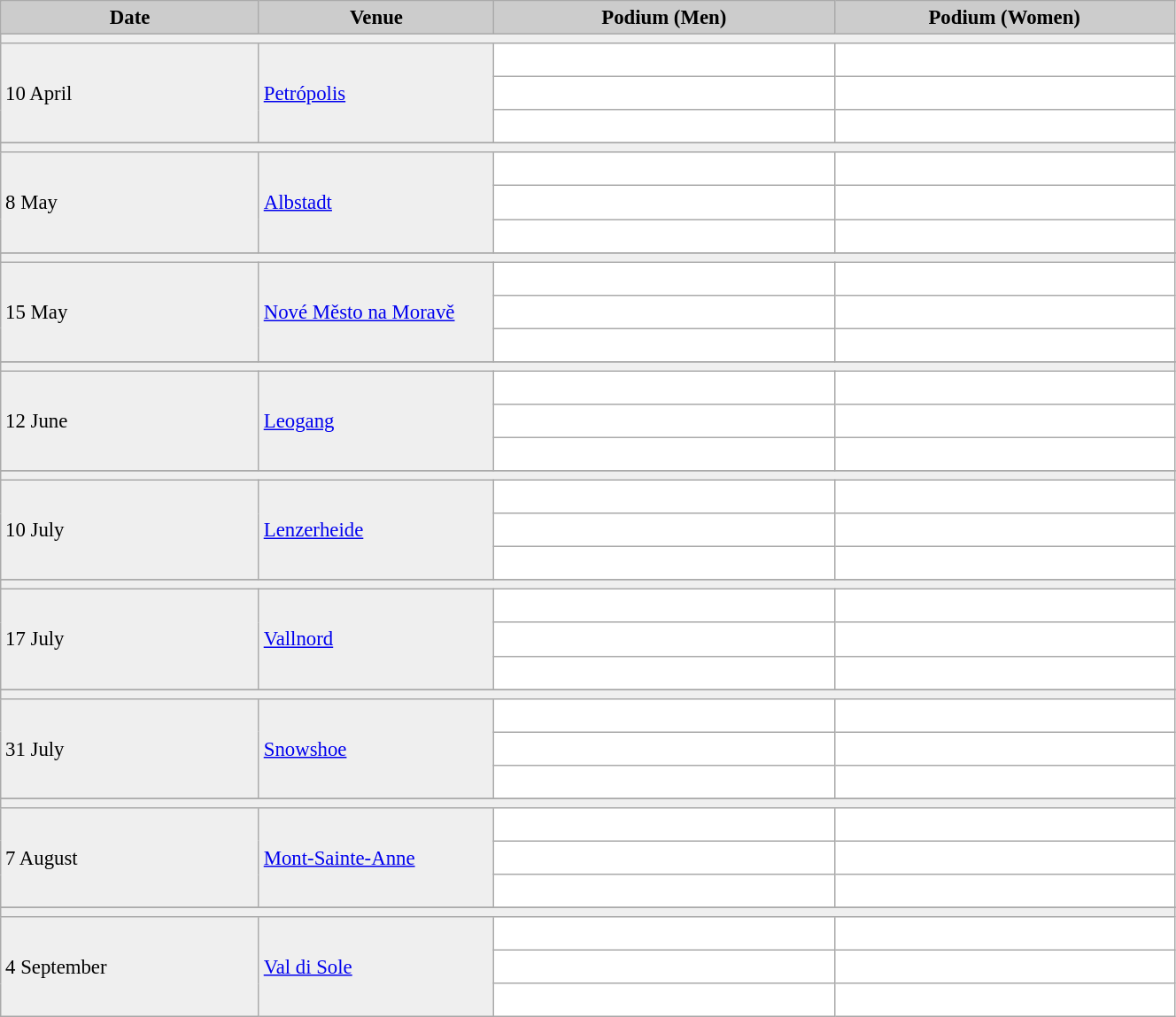<table class="wikitable" width=70% bgcolor="#f7f8ff" cellpadding="3" cellspacing="0" border="1" style="font-size: 95%; border: gray solid 1px; border-collapse: collapse;">
<tr bgcolor="#CCCCCC">
<td align="center"><strong>Date</strong></td>
<td width=20% align="center"><strong>Venue</strong></td>
<td width=29% align="center"><strong>Podium (Men)</strong></td>
<td width=29% align="center"><strong>Podium (Women)</strong></td>
</tr>
<tr bgcolor="#EFEFEF">
<td colspan=4></td>
</tr>
<tr bgcolor="#EFEFEF">
<td rowspan=3>10 April</td>
<td rowspan=3> <a href='#'>Petrópolis</a></td>
<td bgcolor="#ffffff">   </td>
<td bgcolor="#ffffff">   </td>
</tr>
<tr>
<td bgcolor="#ffffff">   </td>
<td bgcolor="#ffffff">   </td>
</tr>
<tr>
<td bgcolor="#ffffff">   </td>
<td bgcolor="#ffffff">   </td>
</tr>
<tr>
</tr>
<tr bgcolor="#EFEFEF">
<td colspan=4></td>
</tr>
<tr bgcolor="#EFEFEF">
<td rowspan=3>8 May</td>
<td rowspan=3> <a href='#'>Albstadt</a></td>
<td bgcolor="#ffffff">   </td>
<td bgcolor="#ffffff">   </td>
</tr>
<tr>
<td bgcolor="#ffffff">   </td>
<td bgcolor="#ffffff">   </td>
</tr>
<tr>
<td bgcolor="#ffffff">   </td>
<td bgcolor="#ffffff">   </td>
</tr>
<tr>
</tr>
<tr bgcolor="#EFEFEF">
<td colspan=4></td>
</tr>
<tr bgcolor="#EFEFEF">
<td rowspan=3>15 May</td>
<td rowspan=3> <a href='#'>Nové Město na Moravě</a></td>
<td bgcolor="#ffffff">   </td>
<td bgcolor="#ffffff">   </td>
</tr>
<tr>
<td bgcolor="#ffffff">   </td>
<td bgcolor="#ffffff">   </td>
</tr>
<tr>
<td bgcolor="#ffffff">   </td>
<td bgcolor="#ffffff">   </td>
</tr>
<tr>
</tr>
<tr bgcolor="#EFEFEF">
<td colspan=4></td>
</tr>
<tr bgcolor="#EFEFEF">
<td rowspan=3>12 June</td>
<td rowspan=3> <a href='#'>Leogang</a></td>
<td bgcolor="#ffffff">   </td>
<td bgcolor="#ffffff">   </td>
</tr>
<tr>
<td bgcolor="#ffffff">   </td>
<td bgcolor="#ffffff">   </td>
</tr>
<tr>
<td bgcolor="#ffffff">   </td>
<td bgcolor="#ffffff">   </td>
</tr>
<tr>
</tr>
<tr bgcolor="#EFEFEF">
<td colspan=4></td>
</tr>
<tr bgcolor="#EFEFEF">
<td rowspan=3>10 July</td>
<td rowspan=3> <a href='#'>Lenzerheide</a></td>
<td bgcolor="#ffffff">   </td>
<td bgcolor="#ffffff">   </td>
</tr>
<tr>
<td bgcolor="#ffffff">   </td>
<td bgcolor="#ffffff">   </td>
</tr>
<tr>
<td bgcolor="#ffffff">   </td>
<td bgcolor="#ffffff">   </td>
</tr>
<tr>
</tr>
<tr bgcolor="#EFEFEF">
<td colspan=4></td>
</tr>
<tr bgcolor="#EFEFEF">
<td rowspan=3>17 July</td>
<td rowspan=3> <a href='#'>Vallnord</a></td>
<td bgcolor="#ffffff">   </td>
<td bgcolor="#ffffff">   </td>
</tr>
<tr>
<td bgcolor="#ffffff">   </td>
<td bgcolor="#ffffff">   </td>
</tr>
<tr>
<td bgcolor="#ffffff">   </td>
<td bgcolor="#ffffff">   </td>
</tr>
<tr>
</tr>
<tr bgcolor="#EFEFEF">
<td colspan=4></td>
</tr>
<tr bgcolor="#EFEFEF">
<td rowspan=3>31 July</td>
<td rowspan=3> <a href='#'>Snowshoe</a></td>
<td bgcolor="#ffffff">   </td>
<td bgcolor="#ffffff">   </td>
</tr>
<tr>
<td bgcolor="#ffffff">   </td>
<td bgcolor="#ffffff">   </td>
</tr>
<tr>
<td bgcolor="#ffffff">   </td>
<td bgcolor="#ffffff">   </td>
</tr>
<tr>
</tr>
<tr bgcolor="#EFEFEF">
<td colspan=4></td>
</tr>
<tr bgcolor="#EFEFEF">
<td rowspan=3>7 August</td>
<td rowspan=3> <a href='#'>Mont-Sainte-Anne</a></td>
<td bgcolor="#ffffff">   </td>
<td bgcolor="#ffffff">   </td>
</tr>
<tr>
<td bgcolor="#ffffff">   </td>
<td bgcolor="#ffffff">   </td>
</tr>
<tr>
<td bgcolor="#ffffff">   </td>
<td bgcolor="#ffffff">   </td>
</tr>
<tr>
</tr>
<tr bgcolor="#EFEFEF">
<td colspan=4></td>
</tr>
<tr bgcolor="#EFEFEF">
<td rowspan=3>4 September</td>
<td rowspan=3> <a href='#'>Val di Sole</a></td>
<td bgcolor="#ffffff">   </td>
<td bgcolor="#ffffff">   </td>
</tr>
<tr>
<td bgcolor="#ffffff">   </td>
<td bgcolor="#ffffff">   </td>
</tr>
<tr>
<td bgcolor="#ffffff">   </td>
<td bgcolor="#ffffff">   </td>
</tr>
</table>
